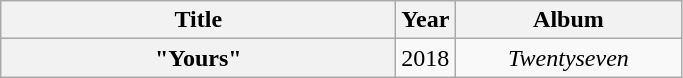<table class="wikitable plainrowheaders" style="text-align:center;" border="1">
<tr>
<th scope="col" style="width:16em;">Title</th>
<th scope="col" style="width:1em;">Year</th>
<th scope="col" style="width:9em;">Album</th>
</tr>
<tr>
<th scope="row">"Yours" </th>
<td>2018</td>
<td><em>Twentyseven</em></td>
</tr>
</table>
